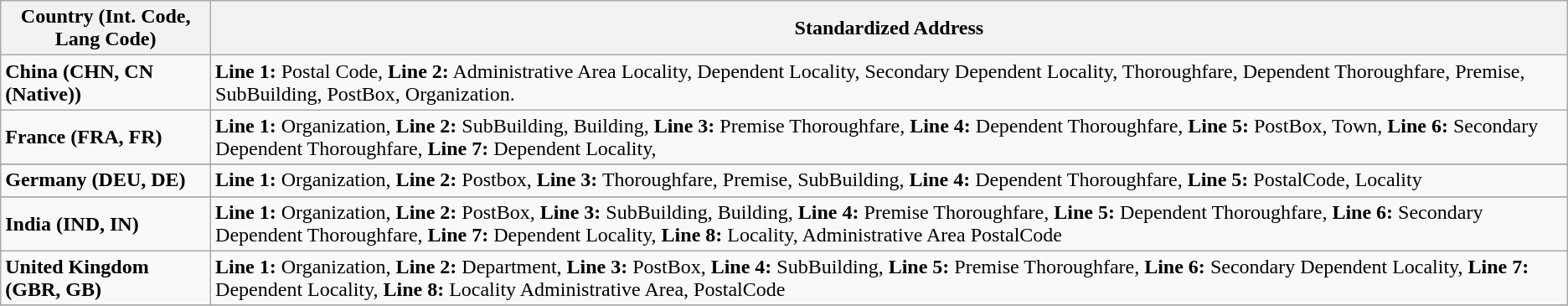<table class="wikitable">
<tr>
<th>Country (Int. Code, Lang Code)</th>
<th>Standardized Address</th>
</tr>
<tr>
<td><strong>China (CHN, CN (Native))</strong></td>
<td><strong>Line 1:</strong> Postal Code, <strong>Line 2:</strong> Administrative Area Locality, Dependent Locality, Secondary Dependent Locality, Thoroughfare, Dependent Thoroughfare, Premise, SubBuilding, PostBox, Organization.</td>
</tr>
<tr>
<td><strong>France (FRA, FR)</strong></td>
<td><strong>Line 1:</strong> Organization, <strong>Line 2:</strong> SubBuilding, Building, <strong>Line 3:</strong> Premise Thoroughfare, <strong>Line 4:</strong> Dependent Thoroughfare, <strong>Line 5:</strong> PostBox, Town, <strong>Line 6:</strong> Secondary Dependent Thoroughfare, <strong>Line 7:</strong> Dependent Locality,</td>
</tr>
<tr>
</tr>
<tr>
<td><strong>Germany (DEU, DE)</strong></td>
<td><strong>Line 1:</strong> Organization, <strong>Line 2:</strong> Postbox, <strong>Line 3:</strong> Thoroughfare, Premise, SubBuilding, <strong>Line 4:</strong> Dependent Thoroughfare, <strong>Line 5:</strong> PostalCode, Locality</td>
</tr>
<tr>
</tr>
<tr>
<td><strong>India (IND, IN)</strong></td>
<td><strong>Line 1:</strong> Organization, <strong>Line 2:</strong> PostBox, <strong>Line 3:</strong> SubBuilding, Building, <strong>Line 4:</strong> Premise Thoroughfare, <strong>Line 5:</strong> Dependent Thoroughfare, <strong>Line 6:</strong> Secondary Dependent Thoroughfare, <strong>Line 7:</strong> Dependent Locality, <strong>Line 8:</strong> Locality, Administrative Area PostalCode</td>
</tr>
<tr>
<td><strong>United Kingdom (GBR, GB)</strong></td>
<td><strong>Line 1:</strong> Organization, <strong>Line 2:</strong> Department, <strong>Line 3:</strong> PostBox, <strong>Line 4:</strong> SubBuilding, <strong>Line 5:</strong> Premise Thoroughfare, <strong>Line 6:</strong> Secondary Dependent Locality, <strong>Line 7:</strong> Dependent Locality, <strong>Line 8:</strong> Locality Administrative Area, PostalCode</td>
</tr>
<tr>
</tr>
</table>
